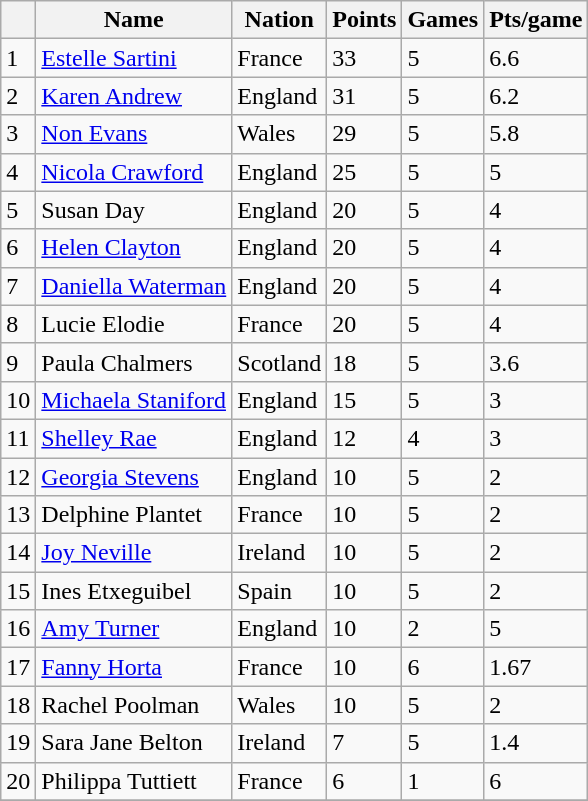<table class="wikitable" border="1">
<tr>
<th></th>
<th>Name</th>
<th>Nation</th>
<th>Points</th>
<th>Games</th>
<th>Pts/game</th>
</tr>
<tr>
<td>1</td>
<td><a href='#'>Estelle Sartini</a></td>
<td>France</td>
<td>33</td>
<td>5</td>
<td>6.6</td>
</tr>
<tr>
<td>2</td>
<td><a href='#'>Karen Andrew</a></td>
<td>England</td>
<td>31</td>
<td>5</td>
<td>6.2</td>
</tr>
<tr>
<td>3</td>
<td><a href='#'>Non Evans</a></td>
<td>Wales</td>
<td>29</td>
<td>5</td>
<td>5.8</td>
</tr>
<tr>
<td>4</td>
<td><a href='#'>Nicola Crawford</a></td>
<td>England</td>
<td>25</td>
<td>5</td>
<td>5</td>
</tr>
<tr>
<td>5</td>
<td>Susan Day</td>
<td>England</td>
<td>20</td>
<td>5</td>
<td>4</td>
</tr>
<tr>
<td>6</td>
<td><a href='#'>Helen Clayton</a></td>
<td>England</td>
<td>20</td>
<td>5</td>
<td>4</td>
</tr>
<tr>
<td>7</td>
<td><a href='#'>Daniella Waterman</a></td>
<td>England</td>
<td>20</td>
<td>5</td>
<td>4</td>
</tr>
<tr>
<td>8</td>
<td>Lucie Elodie</td>
<td>France</td>
<td>20</td>
<td>5</td>
<td>4</td>
</tr>
<tr>
<td>9</td>
<td>Paula Chalmers</td>
<td>Scotland</td>
<td>18</td>
<td>5</td>
<td>3.6</td>
</tr>
<tr>
<td>10</td>
<td><a href='#'>Michaela Staniford</a></td>
<td>England</td>
<td>15</td>
<td>5</td>
<td>3</td>
</tr>
<tr>
<td>11</td>
<td><a href='#'>Shelley Rae</a></td>
<td>England</td>
<td>12</td>
<td>4</td>
<td>3</td>
</tr>
<tr>
<td>12</td>
<td><a href='#'>Georgia Stevens</a></td>
<td>England</td>
<td>10</td>
<td>5</td>
<td>2</td>
</tr>
<tr>
<td>13</td>
<td>Delphine Plantet</td>
<td>France</td>
<td>10</td>
<td>5</td>
<td>2</td>
</tr>
<tr>
<td>14</td>
<td><a href='#'>Joy Neville</a></td>
<td>Ireland</td>
<td>10</td>
<td>5</td>
<td>2</td>
</tr>
<tr>
<td>15</td>
<td>Ines Etxeguibel</td>
<td>Spain</td>
<td>10</td>
<td>5</td>
<td>2</td>
</tr>
<tr>
<td>16</td>
<td><a href='#'>Amy Turner</a></td>
<td>England</td>
<td>10</td>
<td>2</td>
<td>5</td>
</tr>
<tr>
<td>17</td>
<td><a href='#'>Fanny Horta</a></td>
<td>France</td>
<td>10</td>
<td>6</td>
<td>1.67</td>
</tr>
<tr>
<td>18</td>
<td>Rachel Poolman</td>
<td>Wales</td>
<td>10</td>
<td>5</td>
<td>2</td>
</tr>
<tr>
<td>19</td>
<td>Sara Jane Belton</td>
<td>Ireland</td>
<td>7</td>
<td>5</td>
<td>1.4</td>
</tr>
<tr>
<td>20</td>
<td>Philippa Tuttiett</td>
<td>France</td>
<td>6</td>
<td>1</td>
<td>6</td>
</tr>
<tr>
</tr>
</table>
